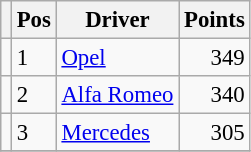<table class="wikitable" style="font-size: 95%;">
<tr>
<th></th>
<th>Pos</th>
<th>Driver</th>
<th>Points</th>
</tr>
<tr>
<td align="left"></td>
<td>1</td>
<td> <a href='#'>Opel</a></td>
<td align="right">349</td>
</tr>
<tr>
<td align="left"></td>
<td>2</td>
<td> <a href='#'>Alfa Romeo</a></td>
<td align="right">340</td>
</tr>
<tr>
<td align="left"></td>
<td>3</td>
<td> <a href='#'>Mercedes</a></td>
<td align="right">305</td>
</tr>
<tr>
</tr>
</table>
